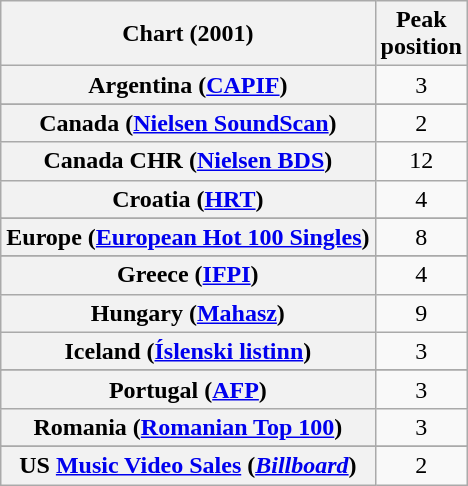<table class="wikitable sortable plainrowheaders" style="text-align:center">
<tr>
<th scope="col">Chart (2001)</th>
<th scope="col">Peak<br>position</th>
</tr>
<tr>
<th scope="row">Argentina (<a href='#'>CAPIF</a>)</th>
<td>3</td>
</tr>
<tr>
</tr>
<tr>
</tr>
<tr>
</tr>
<tr>
</tr>
<tr>
</tr>
<tr>
<th scope="row">Canada (<a href='#'>Nielsen SoundScan</a>)</th>
<td>2</td>
</tr>
<tr>
<th scope="row">Canada CHR (<a href='#'>Nielsen BDS</a>)</th>
<td style="text-align:center">12</td>
</tr>
<tr>
<th scope="row">Croatia (<a href='#'>HRT</a>)</th>
<td>4</td>
</tr>
<tr>
</tr>
<tr>
<th scope="row">Europe (<a href='#'>European Hot 100 Singles</a>)</th>
<td>8</td>
</tr>
<tr>
</tr>
<tr>
</tr>
<tr>
</tr>
<tr>
<th scope="row">Greece (<a href='#'>IFPI</a>)</th>
<td>4</td>
</tr>
<tr>
<th scope="row">Hungary (<a href='#'>Mahasz</a>)</th>
<td>9</td>
</tr>
<tr>
<th scope="row">Iceland (<a href='#'>Íslenski listinn</a>)</th>
<td>3</td>
</tr>
<tr>
</tr>
<tr>
</tr>
<tr>
</tr>
<tr>
</tr>
<tr>
</tr>
<tr>
</tr>
<tr>
<th scope="row">Portugal (<a href='#'>AFP</a>)</th>
<td>3</td>
</tr>
<tr>
<th scope="row">Romania (<a href='#'>Romanian Top 100</a>)</th>
<td>3</td>
</tr>
<tr>
</tr>
<tr>
</tr>
<tr>
</tr>
<tr>
</tr>
<tr>
</tr>
<tr>
</tr>
<tr>
</tr>
<tr>
</tr>
<tr>
</tr>
<tr>
</tr>
<tr>
</tr>
<tr>
</tr>
<tr>
<th scope="row">US <a href='#'>Music Video Sales</a> (<em><a href='#'>Billboard</a></em>)</th>
<td>2</td>
</tr>
</table>
